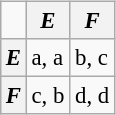<table class="wikitable" align=right style="margin:1em 1em 1em 0; font-size:95%;">
<tr>
<td></td>
<th><em>E</em></th>
<th><em>F</em></th>
</tr>
<tr>
<th><em>E</em></th>
<td>a, a</td>
<td>b, c</td>
</tr>
<tr>
<th><em>F</em></th>
<td>c, b</td>
<td>d, d</td>
</tr>
</table>
